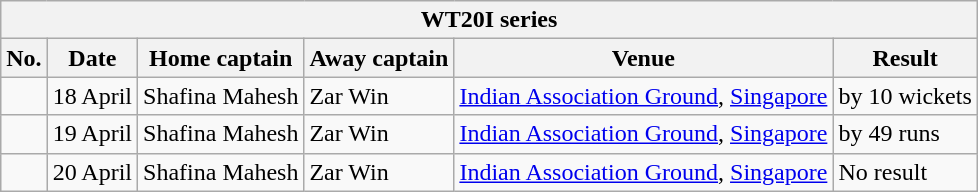<table class="wikitable">
<tr>
<th colspan="8">WT20I series</th>
</tr>
<tr>
<th>No.</th>
<th>Date</th>
<th>Home captain</th>
<th>Away captain</th>
<th>Venue</th>
<th>Result</th>
</tr>
<tr>
<td></td>
<td>18 April</td>
<td>Shafina Mahesh</td>
<td>Zar Win</td>
<td><a href='#'>Indian Association Ground</a>, <a href='#'>Singapore</a></td>
<td> by 10 wickets</td>
</tr>
<tr>
<td></td>
<td>19 April</td>
<td>Shafina Mahesh</td>
<td>Zar Win</td>
<td><a href='#'>Indian Association Ground</a>, <a href='#'>Singapore</a></td>
<td> by 49 runs</td>
</tr>
<tr>
<td></td>
<td>20 April</td>
<td>Shafina Mahesh</td>
<td>Zar Win</td>
<td><a href='#'>Indian Association Ground</a>, <a href='#'>Singapore</a></td>
<td>No result</td>
</tr>
</table>
